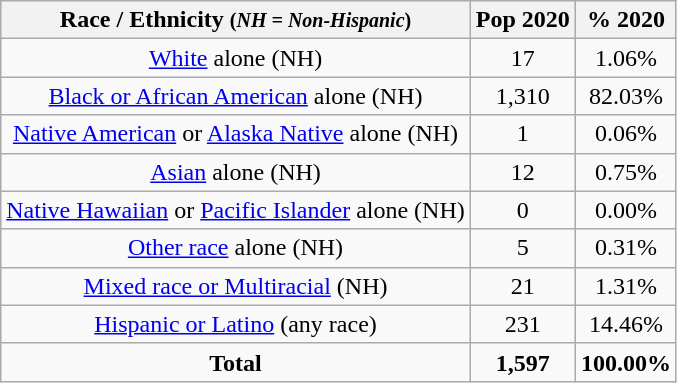<table class="wikitable" style="text-align:center;">
<tr>
<th>Race / Ethnicity <small>(<em>NH = Non-Hispanic</em>)</small></th>
<th>Pop 2020</th>
<th>% 2020</th>
</tr>
<tr>
<td><a href='#'>White</a> alone (NH)</td>
<td>17</td>
<td>1.06%</td>
</tr>
<tr>
<td><a href='#'>Black or African American</a> alone (NH)</td>
<td>1,310</td>
<td>82.03%</td>
</tr>
<tr>
<td><a href='#'>Native American</a> or <a href='#'>Alaska Native</a> alone (NH)</td>
<td>1</td>
<td>0.06%</td>
</tr>
<tr>
<td><a href='#'>Asian</a> alone (NH)</td>
<td>12</td>
<td>0.75%</td>
</tr>
<tr>
<td><a href='#'>Native Hawaiian</a> or <a href='#'>Pacific Islander</a> alone (NH)</td>
<td>0</td>
<td>0.00%</td>
</tr>
<tr>
<td><a href='#'>Other race</a> alone (NH)</td>
<td>5</td>
<td>0.31%</td>
</tr>
<tr>
<td><a href='#'>Mixed race or Multiracial</a> (NH)</td>
<td>21</td>
<td>1.31%</td>
</tr>
<tr>
<td><a href='#'>Hispanic or Latino</a> (any race)</td>
<td>231</td>
<td>14.46%</td>
</tr>
<tr>
<td><strong>Total</strong></td>
<td><strong>1,597</strong></td>
<td><strong>100.00%</strong></td>
</tr>
</table>
